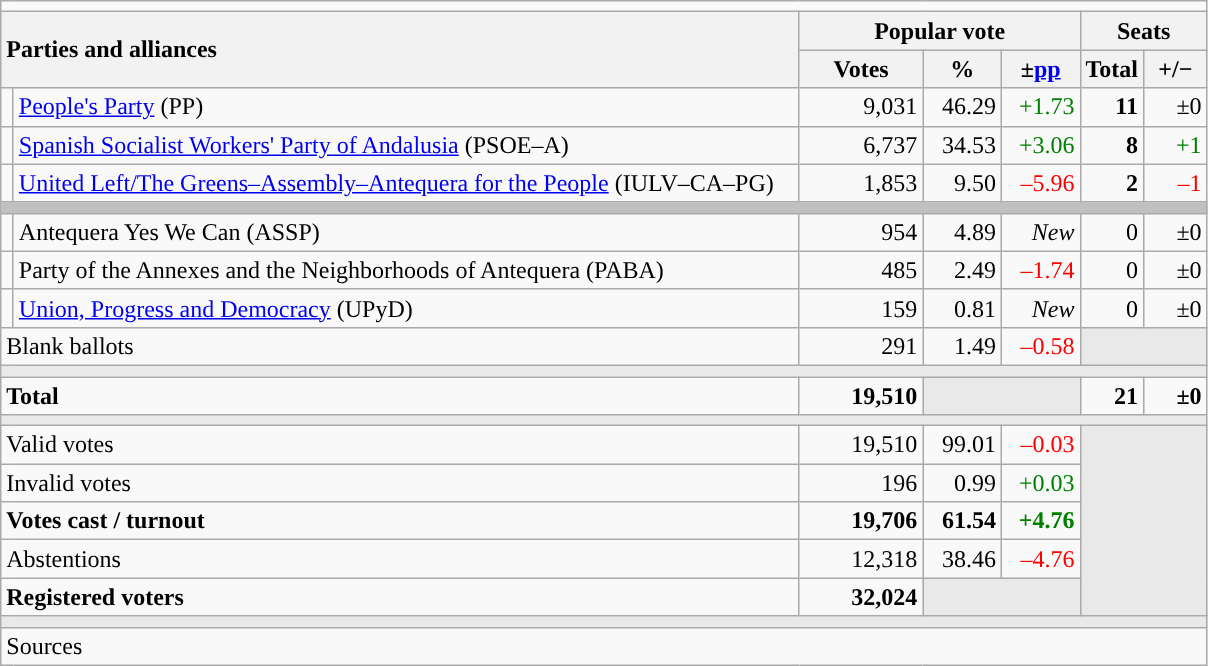<table class="wikitable" style="text-align:right;">
<tr>
<td colspan="7"></td>
</tr>
<tr>
<th style="text-align:left;" rowspan="2" colspan="2" width="525">Parties and alliances</th>
<th colspan="3">Popular vote</th>
<th colspan="2">Seats</th>
</tr>
<tr>
<th width="75">Votes</th>
<th width="45">%</th>
<th width="45">±<a href='#'>pp</a></th>
<th width="35">Total</th>
<th width="35">+/−</th>
</tr>
<tr>
<td width="1" style="color:inherit;background:"></td>
<td align="left"><a href='#'>People's Party</a> (PP)</td>
<td>9,031</td>
<td>46.29</td>
<td style="color:green;">+1.73</td>
<td><strong>11</strong></td>
<td>±0</td>
</tr>
<tr>
<td style="color:inherit;background:"></td>
<td align="left"><a href='#'>Spanish Socialist Workers' Party of Andalusia</a> (PSOE–A)</td>
<td>6,737</td>
<td>34.53</td>
<td style="color:green;">+3.06</td>
<td><strong>8</strong></td>
<td style="color:green;">+1</td>
</tr>
<tr>
<td style="color:inherit;background:"></td>
<td align="left"><a href='#'>United Left/The Greens–Assembly–Antequera for the People</a> (IULV–CA–PG)</td>
<td>1,853</td>
<td>9.50</td>
<td style="color:red;">–5.96</td>
<td><strong>2</strong></td>
<td style="color:red;">–1</td>
</tr>
<tr>
<td colspan="7" bgcolor="#C0C0C0"></td>
</tr>
<tr>
<td style="color:inherit;background:"></td>
<td align="left">Antequera Yes We Can (ASSP)</td>
<td>954</td>
<td>4.89</td>
<td><em>New</em></td>
<td>0</td>
<td>±0</td>
</tr>
<tr>
<td style="color:inherit;background:"></td>
<td align="left">Party of the Annexes and the Neighborhoods of Antequera (PABA)</td>
<td>485</td>
<td>2.49</td>
<td style="color:red;">–1.74</td>
<td>0</td>
<td>±0</td>
</tr>
<tr>
<td style="color:inherit;background:"></td>
<td align="left"><a href='#'>Union, Progress and Democracy</a> (UPyD)</td>
<td>159</td>
<td>0.81</td>
<td><em>New</em></td>
<td>0</td>
<td>±0</td>
</tr>
<tr>
<td align="left" colspan="2">Blank ballots</td>
<td>291</td>
<td>1.49</td>
<td style="color:red;">–0.58</td>
<td bgcolor="#E9E9E9" colspan="2"></td>
</tr>
<tr>
<td colspan="7" bgcolor="#E9E9E9"></td>
</tr>
<tr style="font-weight:bold;">
<td align="left" colspan="2">Total</td>
<td>19,510</td>
<td bgcolor="#E9E9E9" colspan="2"></td>
<td>21</td>
<td>±0</td>
</tr>
<tr>
<td colspan="7" bgcolor="#E9E9E9"></td>
</tr>
<tr>
<td align="left" colspan="2">Valid votes</td>
<td>19,510</td>
<td>99.01</td>
<td style="color:red;">–0.03</td>
<td bgcolor="#E9E9E9" colspan="2" rowspan="5"></td>
</tr>
<tr>
<td align="left" colspan="2">Invalid votes</td>
<td>196</td>
<td>0.99</td>
<td style="color:green;">+0.03</td>
</tr>
<tr style="font-weight:bold;">
<td align="left" colspan="2">Votes cast / turnout</td>
<td>19,706</td>
<td>61.54</td>
<td style="color:green;">+4.76</td>
</tr>
<tr>
<td align="left" colspan="2">Abstentions</td>
<td>12,318</td>
<td>38.46</td>
<td style="color:red;">–4.76</td>
</tr>
<tr style="font-weight:bold;">
<td align="left" colspan="2">Registered voters</td>
<td>32,024</td>
<td bgcolor="#E9E9E9" colspan="2"></td>
</tr>
<tr>
<td colspan="7" bgcolor="#E9E9E9"></td>
</tr>
<tr>
<td align="left" colspan="7">Sources</td>
</tr>
</table>
